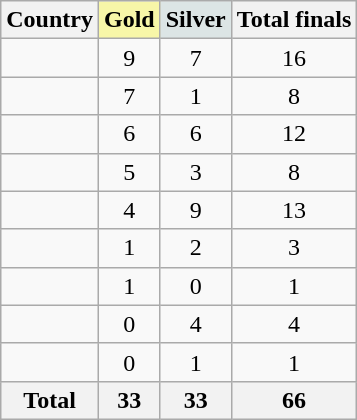<table class="wikitable sortable">
<tr>
<th>Country</th>
<th style="background-color: #F7F6A8;">Gold</th>
<th style="background-color: #DCE5E5;">Silver</th>
<th>Total finals</th>
</tr>
<tr align=center>
<td align=left></td>
<td>9</td>
<td>7</td>
<td>16</td>
</tr>
<tr align=center>
<td align=left></td>
<td>7</td>
<td>1</td>
<td>8</td>
</tr>
<tr align=center>
<td align=left></td>
<td>6</td>
<td>6</td>
<td>12</td>
</tr>
<tr align="center">
<td align="left"><em></em></td>
<td>5</td>
<td>3</td>
<td>8</td>
</tr>
<tr align="center">
<td align="left"></td>
<td>4</td>
<td>9</td>
<td>13</td>
</tr>
<tr align=center>
<td align=left></td>
<td>1</td>
<td>2</td>
<td>3</td>
</tr>
<tr align=center>
<td align=left></td>
<td>1</td>
<td>0</td>
<td>1</td>
</tr>
<tr align=center>
<td align=left></td>
<td>0</td>
<td>4</td>
<td>4</td>
</tr>
<tr align=center>
<td align=left></td>
<td>0</td>
<td>1</td>
<td>1</td>
</tr>
<tr align=center>
<th>Total</th>
<th>33</th>
<th>33</th>
<th>66</th>
</tr>
</table>
